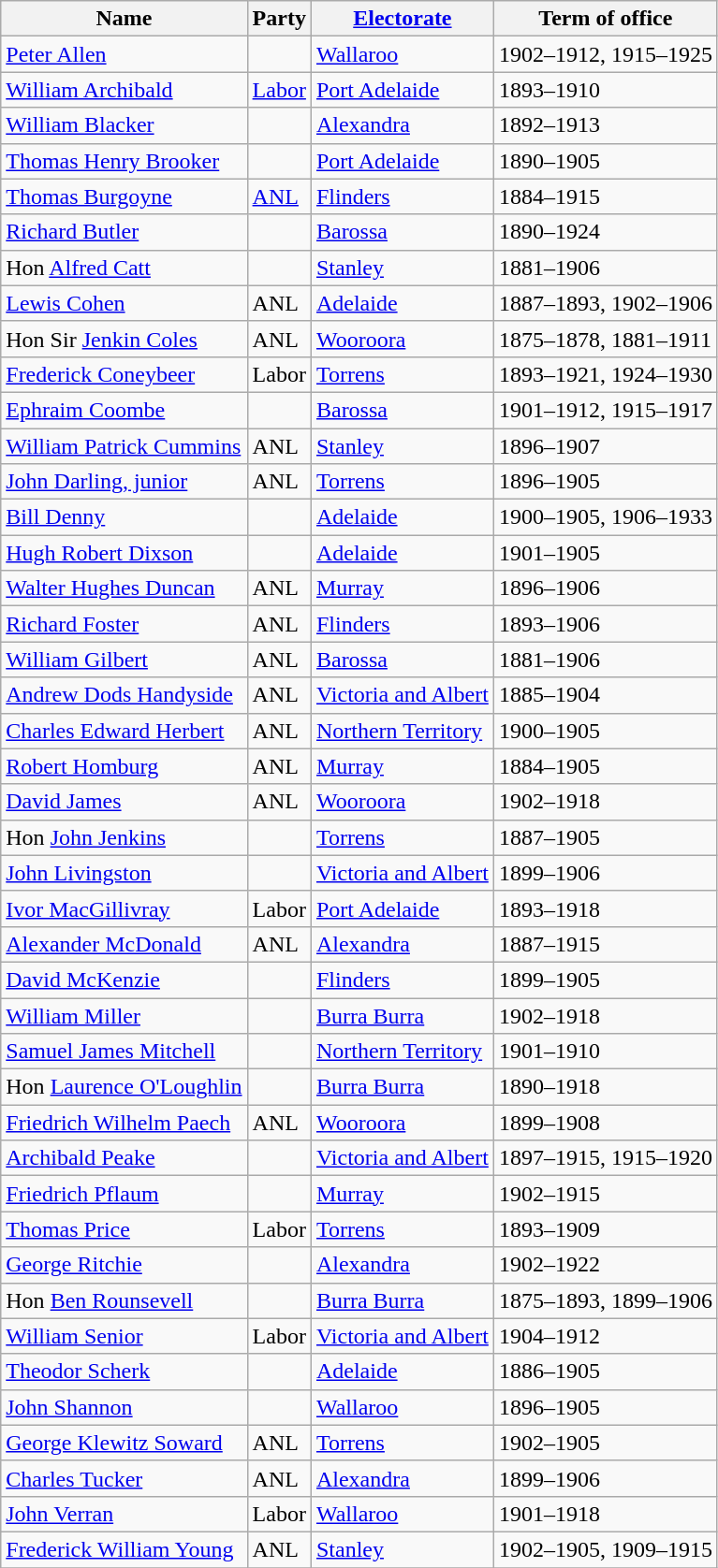<table class="wikitable sortable">
<tr>
<th>Name</th>
<th>Party</th>
<th><a href='#'>Electorate</a></th>
<th>Term of office</th>
</tr>
<tr>
<td><a href='#'>Peter Allen</a></td>
<td></td>
<td><a href='#'>Wallaroo</a></td>
<td>1902–1912, 1915–1925</td>
</tr>
<tr>
<td><a href='#'>William Archibald</a></td>
<td><a href='#'>Labor</a></td>
<td><a href='#'>Port Adelaide</a></td>
<td>1893–1910</td>
</tr>
<tr>
<td><a href='#'>William Blacker</a></td>
<td></td>
<td><a href='#'>Alexandra</a></td>
<td>1892–1913</td>
</tr>
<tr>
<td><a href='#'>Thomas Henry Brooker</a></td>
<td></td>
<td><a href='#'>Port Adelaide</a></td>
<td>1890–1905</td>
</tr>
<tr>
<td><a href='#'>Thomas Burgoyne</a></td>
<td><a href='#'>ANL</a></td>
<td><a href='#'>Flinders</a></td>
<td>1884–1915</td>
</tr>
<tr>
<td><a href='#'>Richard Butler</a></td>
<td></td>
<td><a href='#'>Barossa</a></td>
<td>1890–1924</td>
</tr>
<tr>
<td>Hon <a href='#'>Alfred Catt</a></td>
<td></td>
<td><a href='#'>Stanley</a></td>
<td>1881–1906</td>
</tr>
<tr>
<td><a href='#'>Lewis Cohen</a></td>
<td>ANL</td>
<td><a href='#'>Adelaide</a></td>
<td>1887–1893, 1902–1906</td>
</tr>
<tr>
<td>Hon Sir <a href='#'>Jenkin Coles</a></td>
<td>ANL</td>
<td><a href='#'>Wooroora</a></td>
<td>1875–1878, 1881–1911</td>
</tr>
<tr>
<td><a href='#'>Frederick Coneybeer</a></td>
<td>Labor</td>
<td><a href='#'>Torrens</a></td>
<td>1893–1921, 1924–1930</td>
</tr>
<tr>
<td><a href='#'>Ephraim Coombe</a></td>
<td></td>
<td><a href='#'>Barossa</a></td>
<td>1901–1912, 1915–1917</td>
</tr>
<tr>
<td><a href='#'>William Patrick Cummins</a></td>
<td>ANL</td>
<td><a href='#'>Stanley</a></td>
<td>1896–1907</td>
</tr>
<tr>
<td><a href='#'>John Darling, junior</a></td>
<td>ANL</td>
<td><a href='#'>Torrens</a></td>
<td>1896–1905</td>
</tr>
<tr>
<td><a href='#'>Bill Denny</a></td>
<td></td>
<td><a href='#'>Adelaide</a></td>
<td>1900–1905, 1906–1933</td>
</tr>
<tr>
<td><a href='#'>Hugh Robert Dixson</a></td>
<td></td>
<td><a href='#'>Adelaide</a></td>
<td>1901–1905</td>
</tr>
<tr>
<td><a href='#'>Walter Hughes Duncan</a></td>
<td>ANL</td>
<td><a href='#'>Murray</a></td>
<td>1896–1906</td>
</tr>
<tr>
<td><a href='#'>Richard Foster</a></td>
<td>ANL</td>
<td><a href='#'>Flinders</a></td>
<td>1893–1906</td>
</tr>
<tr>
<td><a href='#'>William Gilbert</a></td>
<td>ANL</td>
<td><a href='#'>Barossa</a></td>
<td>1881–1906</td>
</tr>
<tr>
<td><a href='#'>Andrew Dods Handyside</a> </td>
<td>ANL</td>
<td><a href='#'>Victoria and Albert</a></td>
<td>1885–1904</td>
</tr>
<tr>
<td><a href='#'>Charles Edward Herbert</a></td>
<td>ANL</td>
<td><a href='#'>Northern Territory</a></td>
<td>1900–1905</td>
</tr>
<tr>
<td><a href='#'>Robert Homburg</a></td>
<td>ANL</td>
<td><a href='#'>Murray</a></td>
<td>1884–1905</td>
</tr>
<tr>
<td><a href='#'>David James</a></td>
<td>ANL</td>
<td><a href='#'>Wooroora</a></td>
<td>1902–1918</td>
</tr>
<tr>
<td>Hon <a href='#'>John Jenkins</a></td>
<td></td>
<td><a href='#'>Torrens</a></td>
<td>1887–1905</td>
</tr>
<tr>
<td><a href='#'>John Livingston</a></td>
<td></td>
<td><a href='#'>Victoria and Albert</a></td>
<td>1899–1906</td>
</tr>
<tr>
<td><a href='#'>Ivor MacGillivray</a></td>
<td>Labor</td>
<td><a href='#'>Port Adelaide</a></td>
<td>1893–1918</td>
</tr>
<tr>
<td><a href='#'>Alexander McDonald</a></td>
<td>ANL</td>
<td><a href='#'>Alexandra</a></td>
<td>1887–1915</td>
</tr>
<tr>
<td><a href='#'>David McKenzie</a></td>
<td></td>
<td><a href='#'>Flinders</a></td>
<td>1899–1905</td>
</tr>
<tr>
<td><a href='#'>William Miller</a></td>
<td></td>
<td><a href='#'>Burra Burra</a></td>
<td>1902–1918</td>
</tr>
<tr>
<td><a href='#'>Samuel James Mitchell</a></td>
<td></td>
<td><a href='#'>Northern Territory</a></td>
<td>1901–1910</td>
</tr>
<tr>
<td>Hon <a href='#'>Laurence O'Loughlin</a></td>
<td></td>
<td><a href='#'>Burra Burra</a></td>
<td>1890–1918</td>
</tr>
<tr>
<td><a href='#'>Friedrich Wilhelm Paech</a></td>
<td>ANL</td>
<td><a href='#'>Wooroora</a></td>
<td>1899–1908</td>
</tr>
<tr>
<td><a href='#'>Archibald Peake</a></td>
<td></td>
<td><a href='#'>Victoria and Albert</a></td>
<td>1897–1915, 1915–1920</td>
</tr>
<tr>
<td><a href='#'>Friedrich Pflaum</a></td>
<td></td>
<td><a href='#'>Murray</a></td>
<td>1902–1915</td>
</tr>
<tr>
<td><a href='#'>Thomas Price</a></td>
<td>Labor</td>
<td><a href='#'>Torrens</a></td>
<td>1893–1909</td>
</tr>
<tr>
<td><a href='#'>George Ritchie</a></td>
<td></td>
<td><a href='#'>Alexandra</a></td>
<td>1902–1922</td>
</tr>
<tr>
<td>Hon <a href='#'>Ben Rounsevell</a></td>
<td></td>
<td><a href='#'>Burra Burra</a></td>
<td>1875–1893, 1899–1906</td>
</tr>
<tr>
<td><a href='#'>William Senior</a> </td>
<td>Labor</td>
<td><a href='#'>Victoria and Albert</a></td>
<td>1904–1912</td>
</tr>
<tr>
<td><a href='#'>Theodor Scherk</a></td>
<td></td>
<td><a href='#'>Adelaide</a></td>
<td>1886–1905</td>
</tr>
<tr>
<td><a href='#'>John Shannon</a></td>
<td></td>
<td><a href='#'>Wallaroo</a></td>
<td>1896–1905</td>
</tr>
<tr>
<td><a href='#'>George Klewitz Soward</a></td>
<td>ANL</td>
<td><a href='#'>Torrens</a></td>
<td>1902–1905</td>
</tr>
<tr>
<td><a href='#'>Charles Tucker</a></td>
<td>ANL</td>
<td><a href='#'>Alexandra</a></td>
<td>1899–1906</td>
</tr>
<tr>
<td><a href='#'>John Verran</a></td>
<td>Labor</td>
<td><a href='#'>Wallaroo</a></td>
<td>1901–1918</td>
</tr>
<tr>
<td><a href='#'>Frederick William Young</a></td>
<td>ANL</td>
<td><a href='#'>Stanley</a></td>
<td>1902–1905, 1909–1915</td>
</tr>
<tr>
</tr>
</table>
